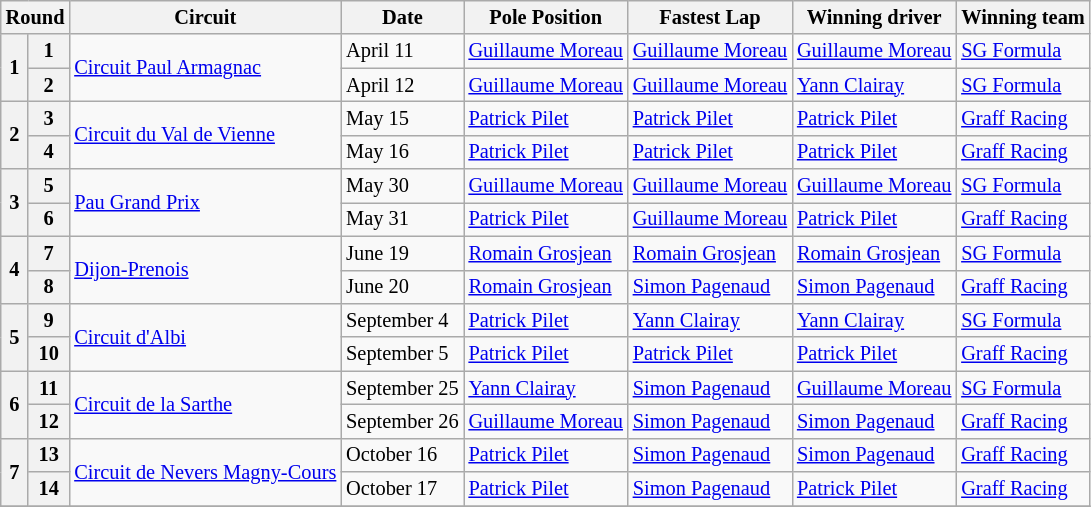<table class="wikitable" style="font-size: 85%">
<tr>
<th colspan=2>Round</th>
<th>Circuit</th>
<th>Date</th>
<th>Pole Position</th>
<th>Fastest Lap</th>
<th>Winning driver</th>
<th>Winning team</th>
</tr>
<tr>
<th rowspan=2>1</th>
<th>1</th>
<td rowspan=2 nowrap> <a href='#'>Circuit Paul Armagnac</a></td>
<td nowrap>April 11</td>
<td nowrap> <a href='#'>Guillaume Moreau</a></td>
<td nowrap> <a href='#'>Guillaume Moreau</a></td>
<td nowrap> <a href='#'>Guillaume Moreau</a></td>
<td nowrap> <a href='#'>SG Formula</a></td>
</tr>
<tr>
<th>2</th>
<td nowrap>April 12</td>
<td nowrap> <a href='#'>Guillaume Moreau</a></td>
<td nowrap> <a href='#'>Guillaume Moreau</a></td>
<td nowrap> <a href='#'>Yann Clairay</a></td>
<td nowrap> <a href='#'>SG Formula</a></td>
</tr>
<tr>
<th rowspan=2>2</th>
<th>3</th>
<td rowspan=2 nowrap> <a href='#'>Circuit du Val de Vienne</a></td>
<td nowrap>May 15</td>
<td nowrap> <a href='#'>Patrick Pilet</a></td>
<td nowrap> <a href='#'>Patrick Pilet</a></td>
<td nowrap> <a href='#'>Patrick Pilet</a></td>
<td nowrap> <a href='#'>Graff Racing</a></td>
</tr>
<tr>
<th>4</th>
<td nowrap>May 16</td>
<td nowrap> <a href='#'>Patrick Pilet</a></td>
<td nowrap> <a href='#'>Patrick Pilet</a></td>
<td nowrap> <a href='#'>Patrick Pilet</a></td>
<td nowrap> <a href='#'>Graff Racing</a></td>
</tr>
<tr>
<th rowspan=2>3</th>
<th>5</th>
<td rowspan=2 nowrap> <a href='#'>Pau Grand Prix</a></td>
<td nowrap>May 30</td>
<td nowrap> <a href='#'>Guillaume Moreau</a></td>
<td nowrap> <a href='#'>Guillaume Moreau</a></td>
<td nowrap> <a href='#'>Guillaume Moreau</a></td>
<td nowrap> <a href='#'>SG Formula</a></td>
</tr>
<tr>
<th>6</th>
<td nowrap>May 31</td>
<td nowrap> <a href='#'>Patrick Pilet</a></td>
<td nowrap> <a href='#'>Guillaume Moreau</a></td>
<td nowrap> <a href='#'>Patrick Pilet</a></td>
<td nowrap> <a href='#'>Graff Racing</a></td>
</tr>
<tr>
<th rowspan=2>4</th>
<th>7</th>
<td rowspan=2 nowrap> <a href='#'>Dijon-Prenois</a></td>
<td nowrap>June 19</td>
<td nowrap> <a href='#'>Romain Grosjean</a></td>
<td nowrap> <a href='#'>Romain Grosjean</a></td>
<td nowrap> <a href='#'>Romain Grosjean</a></td>
<td nowrap> <a href='#'>SG Formula</a></td>
</tr>
<tr>
<th>8</th>
<td nowrap>June 20</td>
<td nowrap> <a href='#'>Romain Grosjean</a></td>
<td nowrap> <a href='#'>Simon Pagenaud</a></td>
<td nowrap> <a href='#'>Simon Pagenaud</a></td>
<td nowrap> <a href='#'>Graff Racing</a></td>
</tr>
<tr>
<th rowspan=2>5</th>
<th>9</th>
<td rowspan=2 nowrap> <a href='#'>Circuit d'Albi</a></td>
<td nowrap>September 4</td>
<td nowrap> <a href='#'>Patrick Pilet</a></td>
<td nowrap> <a href='#'>Yann Clairay</a></td>
<td nowrap> <a href='#'>Yann Clairay</a></td>
<td nowrap> <a href='#'>SG Formula</a></td>
</tr>
<tr>
<th>10</th>
<td nowrap>September 5</td>
<td nowrap> <a href='#'>Patrick Pilet</a></td>
<td nowrap> <a href='#'>Patrick Pilet</a></td>
<td nowrap> <a href='#'>Patrick Pilet</a></td>
<td nowrap> <a href='#'>Graff Racing</a></td>
</tr>
<tr>
<th rowspan=2>6</th>
<th>11</th>
<td rowspan=2 nowrap> <a href='#'>Circuit de la Sarthe</a></td>
<td nowrap>September 25</td>
<td nowrap> <a href='#'>Yann Clairay</a></td>
<td nowrap> <a href='#'>Simon Pagenaud</a></td>
<td nowrap> <a href='#'>Guillaume Moreau</a></td>
<td nowrap> <a href='#'>SG Formula</a></td>
</tr>
<tr>
<th>12</th>
<td nowrap>September 26</td>
<td nowrap> <a href='#'>Guillaume Moreau</a></td>
<td nowrap> <a href='#'>Simon Pagenaud</a></td>
<td nowrap> <a href='#'>Simon Pagenaud</a></td>
<td nowrap> <a href='#'>Graff Racing</a></td>
</tr>
<tr>
<th rowspan=2>7</th>
<th>13</th>
<td rowspan=2 nowrap> <a href='#'>Circuit de Nevers Magny-Cours</a></td>
<td nowrap>October 16</td>
<td nowrap> <a href='#'>Patrick Pilet</a></td>
<td nowrap> <a href='#'>Simon Pagenaud</a></td>
<td nowrap> <a href='#'>Simon Pagenaud</a></td>
<td nowrap> <a href='#'>Graff Racing</a></td>
</tr>
<tr>
<th>14</th>
<td nowrap>October 17</td>
<td nowrap> <a href='#'>Patrick Pilet</a></td>
<td nowrap> <a href='#'>Simon Pagenaud</a></td>
<td nowrap> <a href='#'>Patrick Pilet</a></td>
<td nowrap> <a href='#'>Graff Racing</a></td>
</tr>
<tr>
</tr>
</table>
